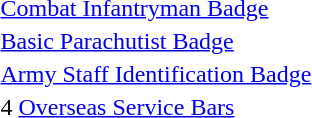<table>
<tr>
<td></td>
<td><a href='#'>Combat Infantryman Badge</a></td>
</tr>
<tr>
<td></td>
<td><a href='#'>Basic Parachutist Badge</a></td>
</tr>
<tr>
<td></td>
<td><a href='#'>Army Staff Identification Badge</a></td>
</tr>
<tr>
<td></td>
<td>4 <a href='#'>Overseas Service Bars</a></td>
</tr>
</table>
